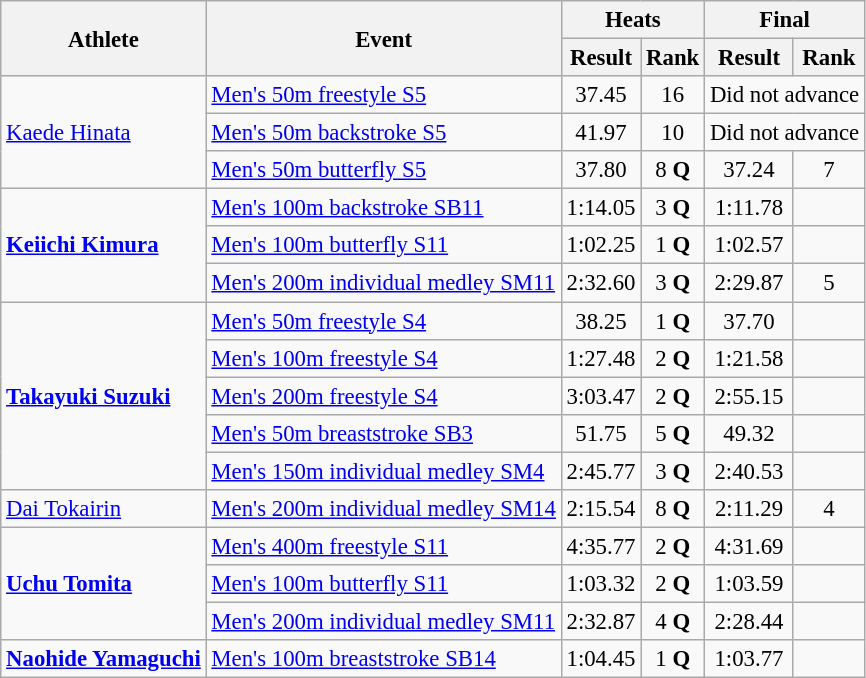<table class=wikitable style="font-size:95%">
<tr>
<th rowspan="2">Athlete</th>
<th rowspan="2">Event</th>
<th colspan="2">Heats</th>
<th colspan="2">Final</th>
</tr>
<tr>
<th>Result</th>
<th>Rank</th>
<th>Result</th>
<th>Rank</th>
</tr>
<tr align=center>
<td rowspan=3 align=left><a href='#'>Kaede Hinata</a></td>
<td align=left><a href='#'>Men's 50m freestyle S5</a></td>
<td>37.45</td>
<td>16</td>
<td colspan=2>Did not advance</td>
</tr>
<tr align=center>
<td align=left><a href='#'>Men's 50m backstroke S5</a></td>
<td>41.97</td>
<td>10</td>
<td colspan=2>Did not advance</td>
</tr>
<tr align=center>
<td align=left><a href='#'>Men's 50m butterfly S5</a></td>
<td>37.80</td>
<td>8 <strong>Q</strong></td>
<td>37.24</td>
<td>7</td>
</tr>
<tr align=center>
<td rowspan=3 align=left><strong><a href='#'>Keiichi Kimura</a></strong></td>
<td align=left><a href='#'>Men's 100m backstroke SB11</a></td>
<td>1:14.05</td>
<td>3 <strong>Q</strong></td>
<td>1:11.78</td>
<td></td>
</tr>
<tr align=center>
<td align=left><a href='#'>Men's 100m butterfly S11</a></td>
<td>1:02.25</td>
<td>1 <strong>Q</strong></td>
<td>1:02.57</td>
<td></td>
</tr>
<tr align=center>
<td align=left><a href='#'>Men's 200m individual medley SM11</a></td>
<td>2:32.60</td>
<td>3 <strong>Q</strong></td>
<td>2:29.87</td>
<td>5</td>
</tr>
<tr align=center>
<td rowspan=5 align=left><strong><a href='#'>Takayuki Suzuki</a></strong></td>
<td align=left><a href='#'>Men's 50m freestyle S4</a></td>
<td>38.25</td>
<td>1 <strong>Q</strong></td>
<td>37.70</td>
<td></td>
</tr>
<tr align=center>
<td align=left><a href='#'>Men's 100m freestyle S4</a></td>
<td>1:27.48</td>
<td>2 <strong>Q</strong></td>
<td>1:21.58</td>
<td></td>
</tr>
<tr align=center>
<td align=left><a href='#'>Men's 200m freestyle S4</a></td>
<td>3:03.47</td>
<td>2 <strong>Q</strong></td>
<td>2:55.15</td>
<td></td>
</tr>
<tr align=center>
<td align=left><a href='#'>Men's 50m breaststroke SB3</a></td>
<td>51.75</td>
<td>5 <strong>Q</strong></td>
<td>49.32</td>
<td></td>
</tr>
<tr align=center>
<td align=left><a href='#'>Men's 150m individual medley SM4</a></td>
<td>2:45.77</td>
<td>3 <strong>Q</strong></td>
<td>2:40.53</td>
<td></td>
</tr>
<tr align=center>
<td align=left><a href='#'>Dai Tokairin</a></td>
<td align=left><a href='#'>Men's 200m individual medley SM14</a></td>
<td>2:15.54</td>
<td>8 <strong>Q</strong></td>
<td>2:11.29</td>
<td>4</td>
</tr>
<tr align=center>
<td rowspan=3 align=left><strong><a href='#'>Uchu Tomita</a></strong></td>
<td align=left><a href='#'>Men's 400m freestyle S11</a></td>
<td>4:35.77</td>
<td>2 <strong>Q</strong></td>
<td>4:31.69</td>
<td></td>
</tr>
<tr align=center>
<td align=left><a href='#'>Men's 100m butterfly S11</a></td>
<td>1:03.32</td>
<td>2 <strong>Q</strong></td>
<td>1:03.59</td>
<td></td>
</tr>
<tr align=center>
<td align=left><a href='#'>Men's 200m individual medley SM11</a></td>
<td>2:32.87</td>
<td>4 <strong>Q</strong></td>
<td>2:28.44</td>
<td></td>
</tr>
<tr align=center>
<td align=left><strong><a href='#'>Naohide Yamaguchi</a></strong></td>
<td align=left><a href='#'>Men's 100m breaststroke SB14</a></td>
<td>1:04.45</td>
<td>1 <strong>Q</strong></td>
<td>1:03.77</td>
<td></td>
</tr>
</table>
